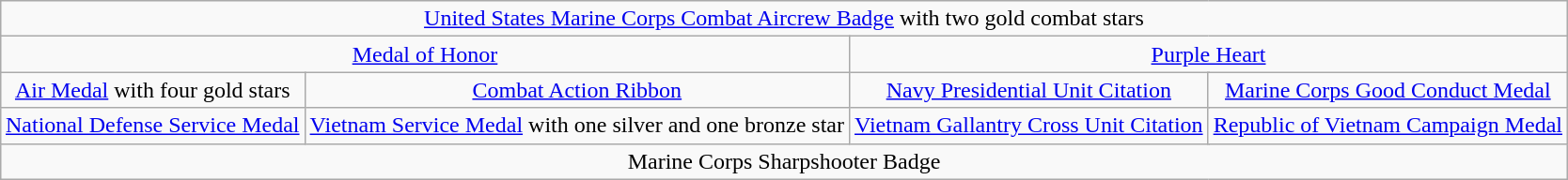<table class="wikitable" style="margin:1em auto; text-align:center;">
<tr>
<td colspan="8"><a href='#'>United States Marine Corps Combat Aircrew Badge</a> with two gold combat stars</td>
</tr>
<tr>
<td colspan="4"><a href='#'>Medal of Honor</a></td>
<td colspan="4"><a href='#'>Purple Heart</a></td>
</tr>
<tr>
<td colspan="2"><a href='#'>Air Medal</a> with four gold stars</td>
<td colspan="2"><a href='#'>Combat Action Ribbon</a></td>
<td colspan="2"><a href='#'>Navy Presidential Unit Citation</a></td>
<td colspan="2"><a href='#'>Marine Corps Good Conduct Medal</a></td>
</tr>
<tr>
<td colspan="2"><a href='#'>National Defense Service Medal</a></td>
<td colspan="2"><a href='#'>Vietnam Service Medal</a> with one silver and one bronze star</td>
<td colspan="2"><a href='#'>Vietnam Gallantry Cross Unit Citation</a></td>
<td colspan="2"><a href='#'>Republic of Vietnam Campaign Medal</a></td>
</tr>
<tr>
<td colspan="8">Marine Corps Sharpshooter Badge</td>
</tr>
</table>
